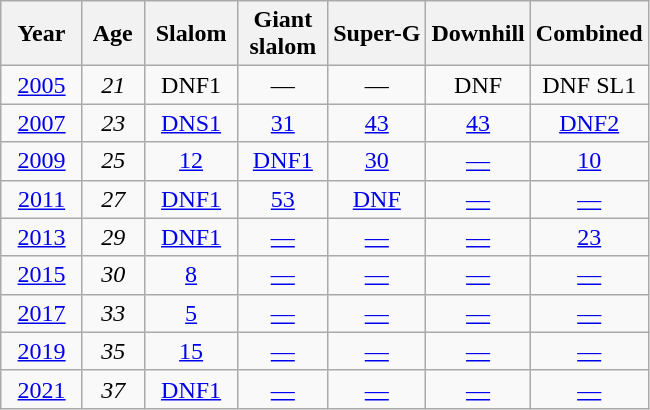<table class=wikitable style="text-align:center">
<tr>
<th>  Year  </th>
<th> Age </th>
<th> Slalom </th>
<th> Giant <br> slalom </th>
<th>Super-G</th>
<th>Downhill</th>
<th>Combined</th>
</tr>
<tr>
<td><a href='#'>2005</a></td>
<td><em>21</em></td>
<td>DNF1</td>
<td>—</td>
<td>—</td>
<td>DNF</td>
<td>DNF SL1</td>
</tr>
<tr>
<td><a href='#'>2007</a></td>
<td><em>23</em></td>
<td><a href='#'>DNS1</a></td>
<td><a href='#'>31</a></td>
<td><a href='#'>43</a></td>
<td><a href='#'>43</a></td>
<td><a href='#'>DNF2</a></td>
</tr>
<tr>
<td><a href='#'>2009</a></td>
<td><em>25</em></td>
<td><a href='#'>12</a></td>
<td><a href='#'>DNF1</a></td>
<td><a href='#'>30</a></td>
<td><a href='#'>—</a></td>
<td><a href='#'>10</a></td>
</tr>
<tr>
<td><a href='#'>2011</a></td>
<td><em>27</em></td>
<td><a href='#'>DNF1</a></td>
<td><a href='#'>53</a></td>
<td><a href='#'>DNF</a></td>
<td><a href='#'>—</a></td>
<td><a href='#'>—</a></td>
</tr>
<tr>
<td><a href='#'>2013</a></td>
<td><em>29</em></td>
<td><a href='#'>DNF1</a></td>
<td><a href='#'>—</a></td>
<td><a href='#'>—</a></td>
<td><a href='#'>—</a></td>
<td><a href='#'>23</a></td>
</tr>
<tr>
<td><a href='#'>2015</a></td>
<td><em>30</em></td>
<td><a href='#'>8</a></td>
<td><a href='#'>—</a></td>
<td><a href='#'>—</a></td>
<td><a href='#'>—</a></td>
<td><a href='#'>—</a></td>
</tr>
<tr>
<td><a href='#'>2017</a></td>
<td><em>33</em></td>
<td><a href='#'>5</a></td>
<td><a href='#'>—</a></td>
<td><a href='#'>—</a></td>
<td><a href='#'>—</a></td>
<td><a href='#'>—</a></td>
</tr>
<tr>
<td><a href='#'>2019</a></td>
<td><em>35</em></td>
<td><a href='#'>15</a></td>
<td><a href='#'>—</a></td>
<td><a href='#'>—</a></td>
<td><a href='#'>—</a></td>
<td><a href='#'>—</a></td>
</tr>
<tr>
<td><a href='#'>2021</a></td>
<td><em>37</em></td>
<td><a href='#'>DNF1</a></td>
<td><a href='#'>—</a></td>
<td><a href='#'>—</a></td>
<td><a href='#'>—</a></td>
<td><a href='#'>—</a></td>
</tr>
</table>
